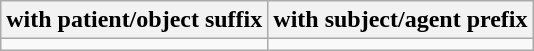<table class="wikitable">
<tr>
<th>with patient/object suffix</th>
<th>with subject/agent prefix</th>
</tr>
<tr>
<td></td>
<td></td>
</tr>
</table>
